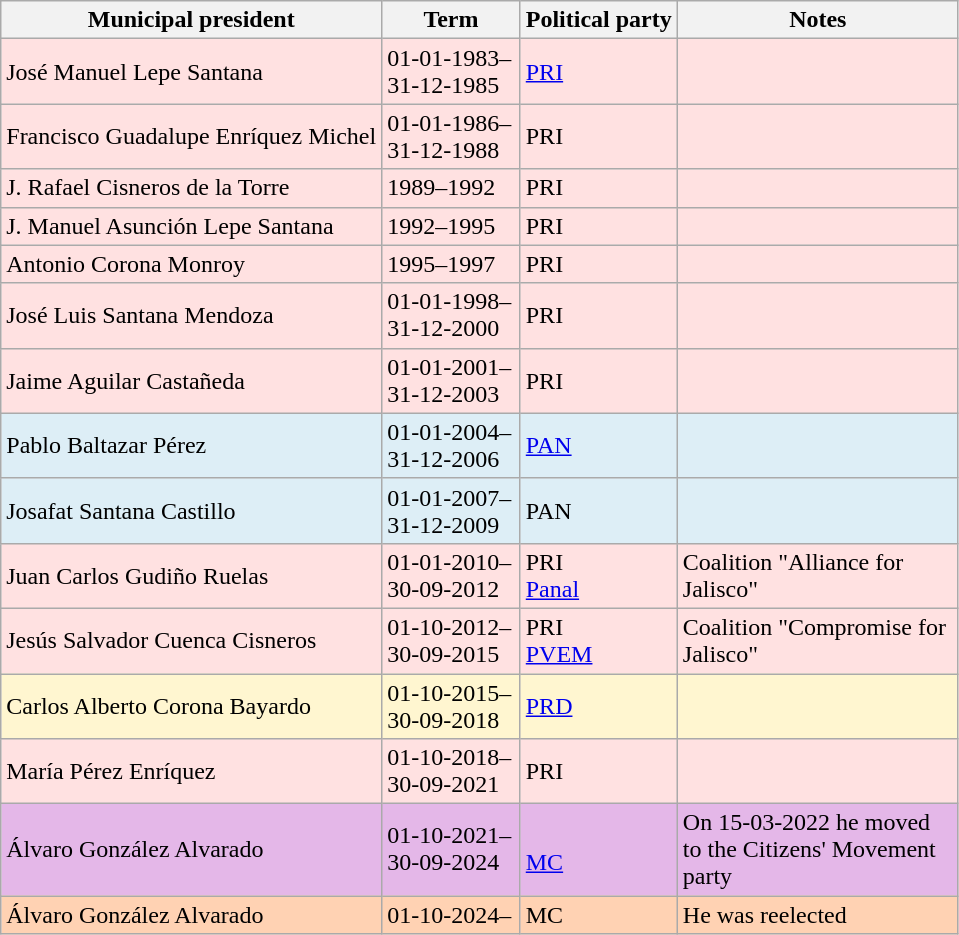<table class="wikitable">
<tr>
<th>Municipal president</th>
<th width=85px>Term</th>
<th>Political party</th>
<th width=180px>Notes</th>
</tr>
<tr style="background:#ffe1e1">
<td>José Manuel Lepe Santana</td>
<td>01-01-1983–31-12-1985</td>
<td><a href='#'>PRI</a> </td>
<td></td>
</tr>
<tr style="background:#ffe1e1">
<td>Francisco Guadalupe Enríquez Michel</td>
<td>01-01-1986–31-12-1988</td>
<td>PRI </td>
<td></td>
</tr>
<tr style="background:#ffe1e1">
<td>J. Rafael Cisneros de la Torre</td>
<td>1989–1992</td>
<td>PRI </td>
<td></td>
</tr>
<tr style="background:#ffe1e1">
<td>J. Manuel Asunción Lepe Santana</td>
<td>1992–1995</td>
<td>PRI </td>
<td></td>
</tr>
<tr style="background:#ffe1e1">
<td>Antonio  Corona Monroy</td>
<td>1995–1997</td>
<td>PRI </td>
<td></td>
</tr>
<tr style="background:#ffe1e1">
<td>José Luis Santana Mendoza</td>
<td>01-01-1998–31-12-2000</td>
<td>PRI </td>
<td></td>
</tr>
<tr style="background:#ffe1e1">
<td>Jaime Aguilar Castañeda</td>
<td>01-01-2001–31-12-2003</td>
<td>PRI </td>
<td></td>
</tr>
<tr style="background:#ddeef6">
<td>Pablo Baltazar Pérez</td>
<td>01-01-2004–31-12-2006</td>
<td><a href='#'>PAN</a> </td>
<td></td>
</tr>
<tr style="background:#ddeef6">
<td>Josafat Santana Castillo</td>
<td>01-01-2007–31-12-2009</td>
<td>PAN </td>
<td></td>
</tr>
<tr style="background:#ffe1e1">
<td>Juan Carlos Gudiño Ruelas</td>
<td>01-01-2010–30-09-2012</td>
<td>PRI <br> <a href='#'>Panal</a> </td>
<td>Coalition "Alliance for Jalisco"</td>
</tr>
<tr style="background:#ffe1e1">
<td>Jesús Salvador Cuenca Cisneros</td>
<td>01-10-2012–30-09-2015</td>
<td>PRI <br> <a href='#'>PVEM</a> </td>
<td>Coalition "Compromise for Jalisco"</td>
</tr>
<tr style="background:#fff6d0">
<td>Carlos Alberto Corona Bayardo</td>
<td>01-10-2015–30-09-2018</td>
<td><a href='#'>PRD</a> </td>
<td></td>
</tr>
<tr style="background:#ffe1e1">
<td>María Pérez Enríquez</td>
<td>01-10-2018–30-09-2021</td>
<td>PRI </td>
<td></td>
</tr>
<tr style="background:#e4b7e8">
<td>Álvaro González Alvarado</td>
<td>01-10-2021–30-09-2024</td>
<td> <br> <a href='#'>MC</a> </td>
<td>On 15-03-2022 he moved to the Citizens' Movement party</td>
</tr>
<tr style="background:#ffd2b3">
<td>Álvaro González Alvarado</td>
<td>01-10-2024–</td>
<td>MC </td>
<td>He was reelected</td>
</tr>
</table>
